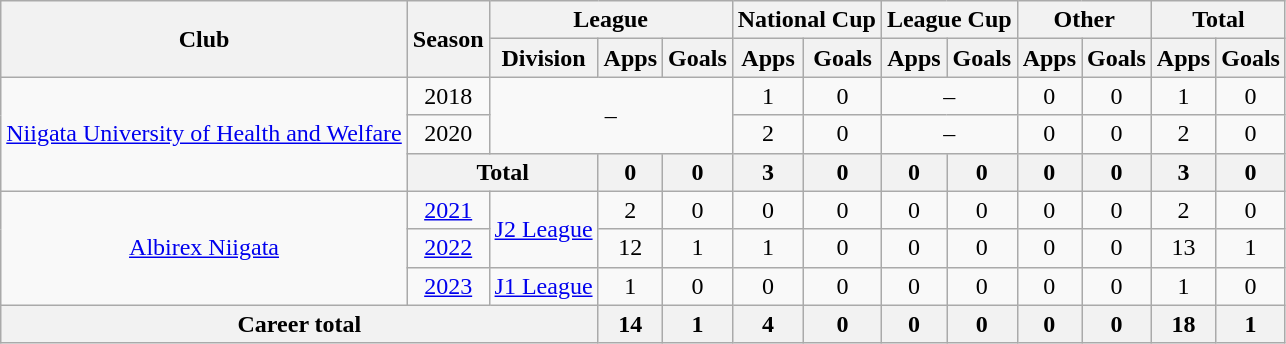<table class="wikitable" style="text-align: center">
<tr>
<th rowspan="2">Club</th>
<th rowspan="2">Season</th>
<th colspan="3">League</th>
<th colspan="2">National Cup</th>
<th colspan="2">League Cup</th>
<th colspan="2">Other</th>
<th colspan="2">Total</th>
</tr>
<tr>
<th>Division</th>
<th>Apps</th>
<th>Goals</th>
<th>Apps</th>
<th>Goals</th>
<th>Apps</th>
<th>Goals</th>
<th>Apps</th>
<th>Goals</th>
<th>Apps</th>
<th>Goals</th>
</tr>
<tr>
<td rowspan="3"><a href='#'>Niigata University of Health and Welfare</a></td>
<td>2018</td>
<td colspan="3" rowspan="2">–</td>
<td>1</td>
<td>0</td>
<td colspan="2">–</td>
<td>0</td>
<td>0</td>
<td>1</td>
<td>0</td>
</tr>
<tr>
<td>2020</td>
<td>2</td>
<td>0</td>
<td colspan="2">–</td>
<td>0</td>
<td>0</td>
<td>2</td>
<td>0</td>
</tr>
<tr>
<th colspan=2>Total</th>
<th>0</th>
<th>0</th>
<th>3</th>
<th>0</th>
<th>0</th>
<th>0</th>
<th>0</th>
<th>0</th>
<th>3</th>
<th>0</th>
</tr>
<tr>
<td rowspan="3"><a href='#'>Albirex Niigata</a></td>
<td><a href='#'>2021</a></td>
<td rowspan="2"><a href='#'>J2 League</a></td>
<td>2</td>
<td>0</td>
<td>0</td>
<td>0</td>
<td>0</td>
<td>0</td>
<td>0</td>
<td>0</td>
<td>2</td>
<td>0</td>
</tr>
<tr>
<td><a href='#'>2022</a></td>
<td>12</td>
<td>1</td>
<td>1</td>
<td>0</td>
<td>0</td>
<td>0</td>
<td>0</td>
<td>0</td>
<td>13</td>
<td>1</td>
</tr>
<tr>
<td><a href='#'>2023</a></td>
<td><a href='#'>J1 League</a></td>
<td>1</td>
<td>0</td>
<td>0</td>
<td>0</td>
<td>0</td>
<td>0</td>
<td>0</td>
<td>0</td>
<td>1</td>
<td>0</td>
</tr>
<tr>
<th colspan=3>Career total</th>
<th>14</th>
<th>1</th>
<th>4</th>
<th>0</th>
<th>0</th>
<th>0</th>
<th>0</th>
<th>0</th>
<th>18</th>
<th>1</th>
</tr>
</table>
